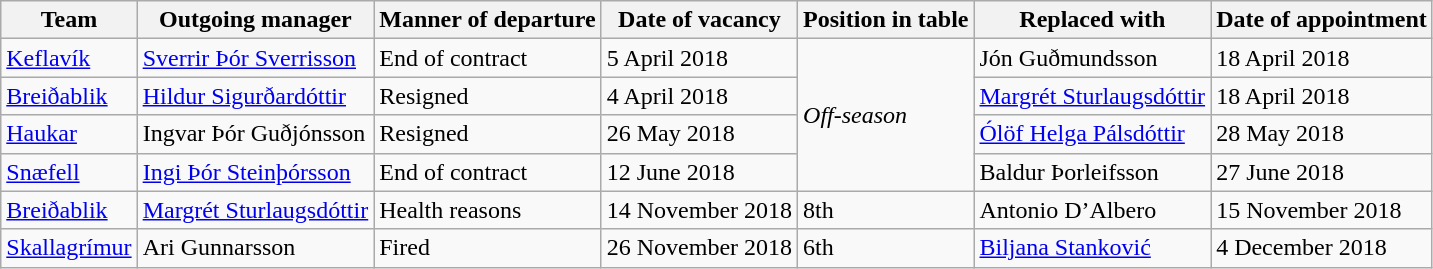<table class="wikitable sortable">
<tr>
<th>Team</th>
<th>Outgoing manager</th>
<th>Manner of departure</th>
<th>Date of vacancy</th>
<th>Position in table</th>
<th>Replaced with</th>
<th>Date of appointment</th>
</tr>
<tr>
<td><a href='#'>Keflavík</a></td>
<td> <a href='#'>Sverrir Þór Sverrisson</a></td>
<td>End of contract</td>
<td>5 April 2018</td>
<td rowspan=4><em>Off-season</em></td>
<td> Jón Guðmundsson</td>
<td>18 April 2018</td>
</tr>
<tr>
<td><a href='#'>Breiðablik</a></td>
<td> <a href='#'>Hildur Sigurðardóttir</a></td>
<td>Resigned</td>
<td>4 April 2018</td>
<td> <a href='#'>Margrét Sturlaugsdóttir</a></td>
<td>18 April 2018</td>
</tr>
<tr>
<td><a href='#'>Haukar</a></td>
<td> Ingvar Þór Guðjónsson</td>
<td>Resigned</td>
<td>26 May 2018</td>
<td> <a href='#'>Ólöf Helga Pálsdóttir</a></td>
<td>28 May 2018</td>
</tr>
<tr>
<td><a href='#'>Snæfell</a></td>
<td> <a href='#'>Ingi Þór Steinþórsson</a></td>
<td>End of contract</td>
<td>12 June 2018</td>
<td> Baldur Þorleifsson</td>
<td>27 June 2018</td>
</tr>
<tr>
<td><a href='#'>Breiðablik</a></td>
<td> <a href='#'>Margrét Sturlaugsdóttir</a></td>
<td>Health reasons</td>
<td>14 November 2018</td>
<td>8th</td>
<td> Antonio D’Albero</td>
<td>15 November 2018</td>
</tr>
<tr>
<td><a href='#'>Skallagrímur</a></td>
<td> Ari Gunnarsson</td>
<td>Fired</td>
<td>26 November 2018</td>
<td>6th</td>
<td> <a href='#'>Biljana Stanković</a></td>
<td>4 December 2018</td>
</tr>
</table>
